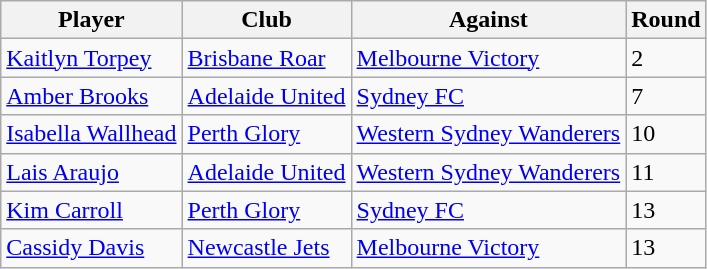<table class="wikitable" style="text-align:left;">
<tr>
<th>Player</th>
<th>Club</th>
<th>Against</th>
<th>Round</th>
</tr>
<tr>
<td> <a href='#'>Kaitlyn Torpey</a></td>
<td><a href='#'>Brisbane Roar</a></td>
<td><a href='#'>Melbourne Victory</a></td>
<td>2</td>
</tr>
<tr>
<td> <a href='#'>Amber Brooks</a></td>
<td><a href='#'>Adelaide United</a></td>
<td><a href='#'>Sydney FC</a></td>
<td>7</td>
</tr>
<tr>
<td> <a href='#'>Isabella Wallhead</a></td>
<td><a href='#'>Perth Glory</a></td>
<td><a href='#'>Western Sydney Wanderers</a></td>
<td>10</td>
</tr>
<tr>
<td> <a href='#'>Lais Araujo</a></td>
<td><a href='#'>Adelaide United</a></td>
<td><a href='#'>Western Sydney Wanderers</a></td>
<td>11</td>
</tr>
<tr>
<td> <a href='#'>Kim Carroll</a></td>
<td><a href='#'>Perth Glory</a></td>
<td><a href='#'>Sydney FC</a></td>
<td>13</td>
</tr>
<tr>
<td> <a href='#'>Cassidy Davis</a></td>
<td><a href='#'>Newcastle Jets</a></td>
<td><a href='#'>Melbourne Victory</a></td>
<td>13</td>
</tr>
</table>
